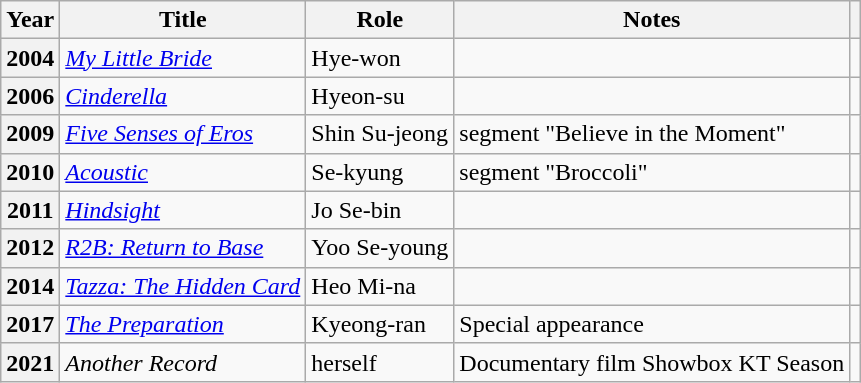<table class="wikitable plainrowheaders sortable">
<tr>
<th scope="col">Year</th>
<th scope="col">Title</th>
<th scope="col">Role</th>
<th scope="col">Notes</th>
<th scope="col" class="unsortable"></th>
</tr>
<tr>
<th scope="row">2004</th>
<td><em><a href='#'>My Little Bride</a></em></td>
<td>Hye-won</td>
<td></td>
<td style="text-align:center"></td>
</tr>
<tr>
<th scope="row">2006</th>
<td><em><a href='#'>Cinderella</a></em></td>
<td>Hyeon-su</td>
<td></td>
<td style="text-align:center"></td>
</tr>
<tr>
<th scope="row">2009</th>
<td><em><a href='#'>Five Senses of Eros</a></em></td>
<td>Shin Su-jeong</td>
<td>segment "Believe in the Moment"</td>
<td style="text-align:center"></td>
</tr>
<tr>
<th scope="row">2010</th>
<td><em><a href='#'>Acoustic</a></em></td>
<td>Se-kyung</td>
<td>segment "Broccoli"</td>
<td style="text-align:center"></td>
</tr>
<tr>
<th scope="row">2011</th>
<td><em><a href='#'>Hindsight</a></em></td>
<td>Jo Se-bin</td>
<td></td>
<td style="text-align:center"></td>
</tr>
<tr>
<th scope="row">2012</th>
<td><em><a href='#'>R2B: Return to Base</a></em></td>
<td>Yoo Se-young</td>
<td></td>
<td style="text-align:center"></td>
</tr>
<tr>
<th scope="row">2014</th>
<td><em><a href='#'>Tazza: The Hidden Card</a></em></td>
<td>Heo Mi-na</td>
<td></td>
<td style="text-align:center"></td>
</tr>
<tr>
<th scope="row">2017</th>
<td><em><a href='#'>The Preparation</a></em></td>
<td>Kyeong-ran</td>
<td>Special appearance</td>
<td style="text-align:center"></td>
</tr>
<tr>
<th scope="row">2021</th>
<td><em>Another Record</em></td>
<td>herself</td>
<td>Documentary film Showbox KT Season</td>
<td style="text-align:center"></td>
</tr>
</table>
